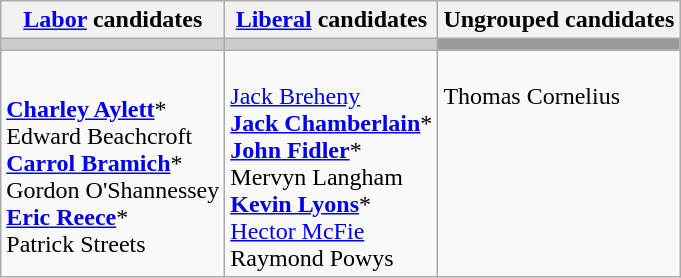<table class="wikitable">
<tr>
<th><a href='#'>Labor</a> candidates</th>
<th><a href='#'>Liberal</a> candidates</th>
<th>Ungrouped candidates</th>
</tr>
<tr bgcolor="#cccccc">
<td></td>
<td></td>
<td bgcolor="#999999"></td>
</tr>
<tr>
<td><br><strong><a href='#'>Charley Aylett</a></strong>*<br>
Edward Beachcroft<br>
<strong><a href='#'>Carrol Bramich</a></strong>*<br>
Gordon O'Shannessey<br>
<strong><a href='#'>Eric Reece</a></strong>*<br>
Patrick Streets</td>
<td><br><a href='#'>Jack Breheny</a><br>
<strong><a href='#'>Jack Chamberlain</a></strong>*<br>
<strong><a href='#'>John Fidler</a></strong>*<br>
Mervyn Langham<br>
<strong><a href='#'>Kevin Lyons</a></strong>*<br>
<a href='#'>Hector McFie</a><br>
Raymond Powys</td>
<td valign=top><br>Thomas Cornelius</td>
</tr>
</table>
